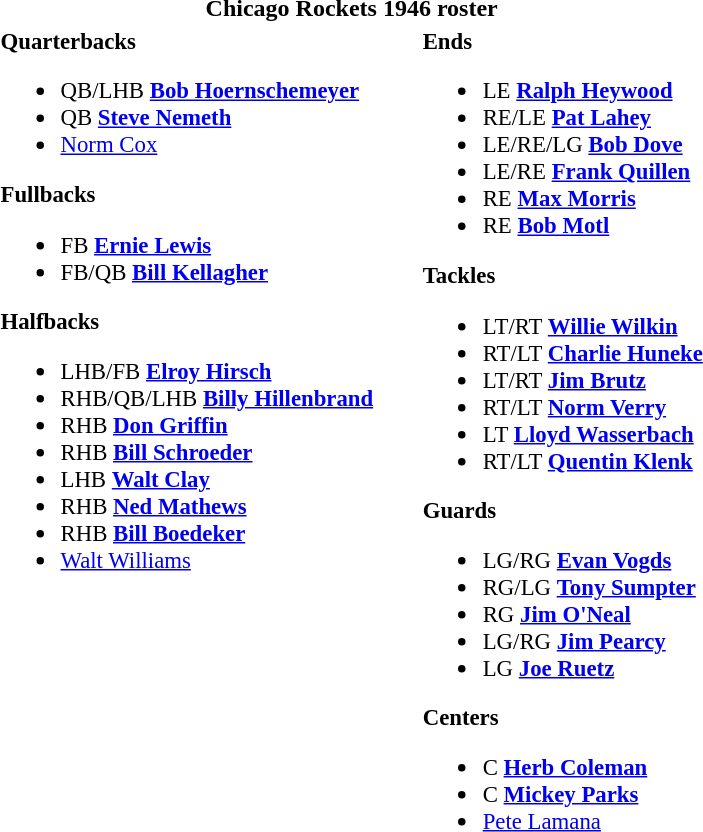<table class="toccolours" style="text-align: left;">
<tr>
<th colspan="7" style="background-color:;color:;text-align:center;">Chicago Rockets 1946 roster</th>
</tr>
<tr>
<td style="font-size: 95%;" valign="top"><strong>Quarterbacks</strong><br><ul><li>QB/LHB <strong><a href='#'>Bob Hoernschemeyer</a></strong></li><li>QB <strong><a href='#'>Steve Nemeth</a></strong></li><li><a href='#'>Norm Cox</a></li></ul><strong>Fullbacks</strong><ul><li>FB <strong><a href='#'>Ernie Lewis</a></strong></li><li>FB/QB <strong><a href='#'>Bill Kellagher</a></strong></li></ul><strong>Halfbacks</strong><ul><li>LHB/FB <strong><a href='#'>Elroy Hirsch</a></strong></li><li>RHB/QB/LHB <strong><a href='#'>Billy Hillenbrand</a></strong></li><li>RHB <strong><a href='#'>Don Griffin</a></strong></li><li>RHB <strong><a href='#'>Bill Schroeder</a></strong></li><li>LHB <strong><a href='#'>Walt Clay</a></strong></li><li>RHB <strong><a href='#'>Ned Mathews</a></strong></li><li>RHB <strong><a href='#'>Bill Boedeker</a></strong></li><li><a href='#'>Walt Williams</a></li></ul></td>
<td style="width: 25px;"></td>
<td style="font-size: 95%;" valign="top"><strong>Ends</strong><br><ul><li>LE <strong><a href='#'>Ralph Heywood</a></strong></li><li>RE/LE <strong><a href='#'>Pat Lahey</a></strong></li><li>LE/RE/LG <strong><a href='#'>Bob Dove</a></strong></li><li>LE/RE <strong><a href='#'>Frank Quillen</a></strong></li><li>RE <strong><a href='#'>Max Morris</a></strong></li><li>RE <strong><a href='#'>Bob Motl</a></strong></li></ul><strong>Tackles</strong><ul><li>LT/RT <strong><a href='#'>Willie Wilkin</a></strong></li><li>RT/LT <strong><a href='#'>Charlie Huneke</a></strong></li><li>LT/RT <strong><a href='#'>Jim Brutz</a></strong></li><li>RT/LT <strong><a href='#'>Norm Verry</a></strong></li><li>LT <strong><a href='#'>Lloyd Wasserbach</a></strong></li><li>RT/LT <strong><a href='#'>Quentin Klenk</a></strong></li></ul><strong>Guards</strong><ul><li>LG/RG <strong><a href='#'>Evan Vogds</a></strong></li><li>RG/LG <strong><a href='#'>Tony Sumpter</a></strong></li><li>RG <strong><a href='#'>Jim O'Neal</a></strong></li><li>LG/RG <strong><a href='#'>Jim Pearcy</a></strong></li><li>LG <strong><a href='#'>Joe Ruetz</a></strong></li></ul><strong>Centers</strong><ul><li>C <strong><a href='#'>Herb Coleman</a></strong></li><li>C <strong><a href='#'>Mickey Parks</a></strong></li><li><a href='#'>Pete Lamana</a></li></ul></td>
</tr>
</table>
